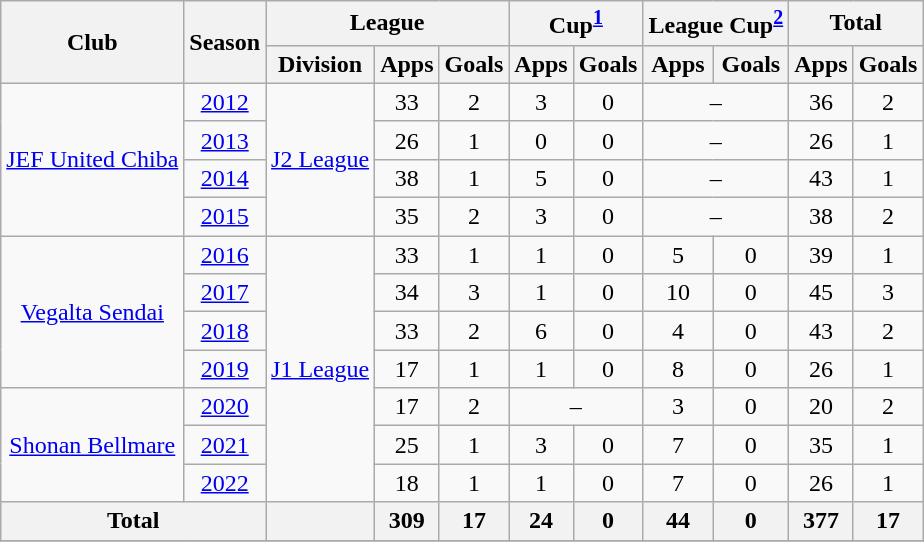<table class="wikitable" style="text-align:center;">
<tr>
<th rowspan="2">Club</th>
<th rowspan="2">Season</th>
<th colspan="3">League</th>
<th colspan="2">Cup<sup><a href='#'>1</a></sup></th>
<th colspan="2">League Cup<sup><a href='#'>2</a></sup></th>
<th colspan="2">Total</th>
</tr>
<tr>
<th>Division</th>
<th>Apps</th>
<th>Goals</th>
<th>Apps</th>
<th>Goals</th>
<th>Apps</th>
<th>Goals</th>
<th>Apps</th>
<th>Goals</th>
</tr>
<tr>
<td rowspan="4"><a href='#'>JEF United Chiba</a></td>
<td><a href='#'>2012</a></td>
<td rowspan="4"><a href='#'>J2 League</a></td>
<td>33</td>
<td>2</td>
<td>3</td>
<td>0</td>
<td colspan="2">–</td>
<td>36</td>
<td>2</td>
</tr>
<tr>
<td><a href='#'>2013</a></td>
<td>26</td>
<td>1</td>
<td>0</td>
<td>0</td>
<td colspan="2">–</td>
<td>26</td>
<td>1</td>
</tr>
<tr>
<td><a href='#'>2014</a></td>
<td>38</td>
<td>1</td>
<td>5</td>
<td>0</td>
<td colspan="2">–</td>
<td>43</td>
<td>1</td>
</tr>
<tr>
<td><a href='#'>2015</a></td>
<td>35</td>
<td>2</td>
<td>3</td>
<td>0</td>
<td colspan="2">–</td>
<td>38</td>
<td>2</td>
</tr>
<tr>
<td rowspan="4"><a href='#'>Vegalta Sendai</a></td>
<td><a href='#'>2016</a></td>
<td rowspan="7"><a href='#'>J1 League</a></td>
<td>33</td>
<td>1</td>
<td>1</td>
<td>0</td>
<td>5</td>
<td>0</td>
<td>39</td>
<td>1</td>
</tr>
<tr>
<td><a href='#'>2017</a></td>
<td>34</td>
<td>3</td>
<td>1</td>
<td>0</td>
<td>10</td>
<td>0</td>
<td>45</td>
<td>3</td>
</tr>
<tr>
<td><a href='#'>2018</a></td>
<td>33</td>
<td>2</td>
<td>6</td>
<td>0</td>
<td>4</td>
<td>0</td>
<td>43</td>
<td>2</td>
</tr>
<tr>
<td><a href='#'>2019</a></td>
<td>17</td>
<td>1</td>
<td>1</td>
<td>0</td>
<td>8</td>
<td>0</td>
<td>26</td>
<td>1</td>
</tr>
<tr>
<td rowspan="3"><a href='#'>Shonan Bellmare</a></td>
<td><a href='#'>2020</a></td>
<td>17</td>
<td>2</td>
<td colspan="2">–</td>
<td>3</td>
<td>0</td>
<td>20</td>
<td>2</td>
</tr>
<tr>
<td><a href='#'>2021</a></td>
<td>25</td>
<td>1</td>
<td>3</td>
<td>0</td>
<td>7</td>
<td>0</td>
<td>35</td>
<td>1</td>
</tr>
<tr>
<td><a href='#'>2022</a></td>
<td>18</td>
<td>1</td>
<td>1</td>
<td>0</td>
<td>7</td>
<td>0</td>
<td>26</td>
<td>1</td>
</tr>
<tr>
<th colspan="2">Total</th>
<th></th>
<th>309</th>
<th>17</th>
<th>24</th>
<th>0</th>
<th>44</th>
<th>0</th>
<th>377</th>
<th>17</th>
</tr>
<tr>
</tr>
</table>
